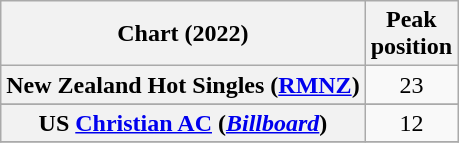<table class="wikitable sortable plainrowheaders" style="text-align:center">
<tr>
<th scope="col">Chart (2022)</th>
<th scope="col">Peak<br> position</th>
</tr>
<tr>
<th scope="row">New Zealand Hot Singles (<a href='#'>RMNZ</a>)</th>
<td>23</td>
</tr>
<tr>
</tr>
<tr>
</tr>
<tr>
<th scope="row">US <a href='#'>Christian AC</a> (<em><a href='#'>Billboard</a></em>)</th>
<td>12</td>
</tr>
<tr>
</tr>
</table>
